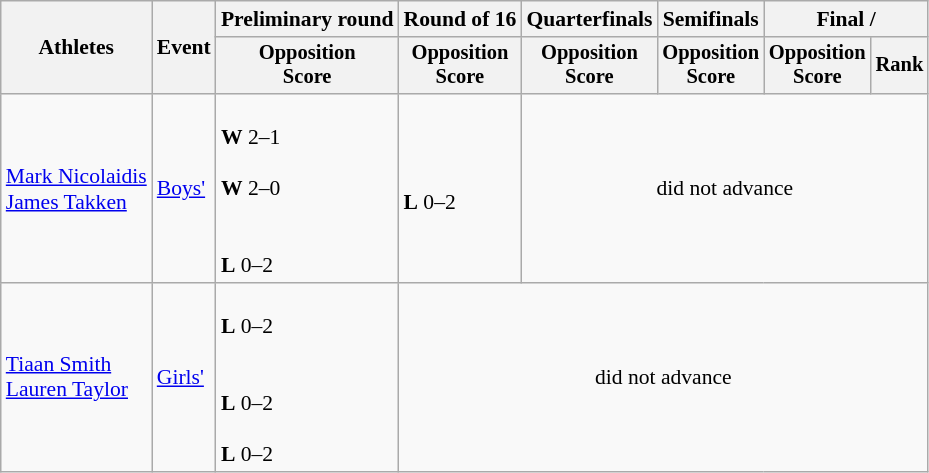<table class=wikitable style="font-size:90%">
<tr>
<th rowspan=2>Athletes</th>
<th rowspan=2>Event</th>
<th>Preliminary round</th>
<th>Round of 16</th>
<th>Quarterfinals</th>
<th>Semifinals</th>
<th colspan=2>Final / </th>
</tr>
<tr style="font-size:95%">
<th>Opposition<br>Score</th>
<th>Opposition<br>Score</th>
<th>Opposition<br>Score</th>
<th>Opposition<br>Score</th>
<th>Opposition<br>Score</th>
<th>Rank</th>
</tr>
<tr align=center>
<td align=left><a href='#'>Mark Nicolaidis</a><br><a href='#'>James Takken</a></td>
<td align=left><a href='#'>Boys'</a></td>
<td align=left><br> <strong>W</strong> 2–1<br><br> <strong>W</strong> 2–0<br><br><br> <strong>L</strong> 0–2</td>
<td align=left>   <br><strong>L</strong> 0–2</td>
<td colspan=5>did not advance</td>
</tr>
<tr align=center>
<td align=left><a href='#'>Tiaan Smith</a><br><a href='#'>Lauren Taylor</a></td>
<td align=left><a href='#'>Girls'</a></td>
<td align=left> <br><strong>L</strong> 0–2<br><br><br> <strong>L</strong> 0–2<br>
<br> <strong>L</strong> 0–2</td>
<td colspan=5>did not advance</td>
</tr>
</table>
